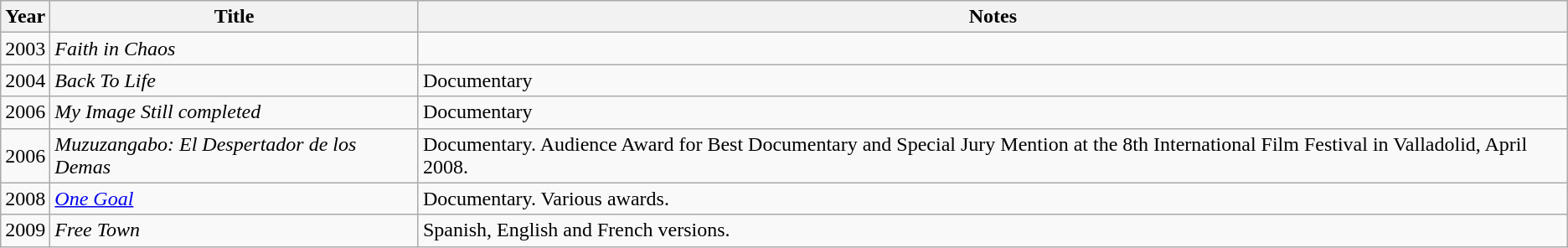<table class=wikitable>
<tr>
<th>Year</th>
<th>Title</th>
<th>Notes</th>
</tr>
<tr>
<td>2003</td>
<td><em>Faith in Chaos</em></td>
<td></td>
</tr>
<tr>
<td>2004</td>
<td><em>Back To Life</em></td>
<td>Documentary</td>
</tr>
<tr>
<td>2006</td>
<td><em>My Image Still completed</em></td>
<td>Documentary</td>
</tr>
<tr>
<td>2006</td>
<td><em>Muzuzangabo: El Despertador de los Demas</em></td>
<td>Documentary. Audience Award for Best Documentary and Special Jury Mention at the 8th International Film Festival in Valladolid, April 2008.</td>
</tr>
<tr>
<td>2008</td>
<td><em><a href='#'>One Goal</a></em></td>
<td>Documentary. Various awards.</td>
</tr>
<tr>
<td>2009</td>
<td><em>Free Town</em></td>
<td>Spanish, English and French versions.</td>
</tr>
</table>
